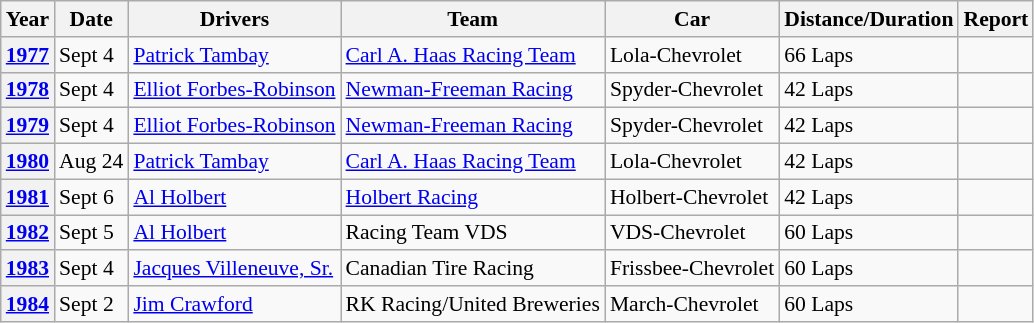<table class="sortable wikitable" style="font-size: 90%;">
<tr>
<th>Year</th>
<th>Date</th>
<th>Drivers</th>
<th>Team</th>
<th>Car</th>
<th>Distance/Duration</th>
<th>Report</th>
</tr>
<tr>
<th><a href='#'>1977</a></th>
<td>Sept 4</td>
<td> <a href='#'>Patrick Tambay</a></td>
<td> <a href='#'>Carl A. Haas Racing Team</a></td>
<td>Lola-Chevrolet</td>
<td>66 Laps</td>
<td></td>
</tr>
<tr>
<th><a href='#'>1978</a></th>
<td>Sept 4</td>
<td> <a href='#'>Elliot Forbes-Robinson</a></td>
<td> <a href='#'>Newman-Freeman Racing</a></td>
<td>Spyder-Chevrolet</td>
<td>42 Laps</td>
<td></td>
</tr>
<tr>
<th><a href='#'>1979</a></th>
<td>Sept 4</td>
<td> <a href='#'>Elliot Forbes-Robinson</a></td>
<td> <a href='#'>Newman-Freeman Racing</a></td>
<td>Spyder-Chevrolet</td>
<td>42 Laps</td>
<td></td>
</tr>
<tr>
<th><a href='#'>1980</a></th>
<td>Aug 24</td>
<td> <a href='#'>Patrick Tambay</a></td>
<td> <a href='#'>Carl A. Haas Racing Team</a></td>
<td>Lola-Chevrolet</td>
<td>42 Laps</td>
<td></td>
</tr>
<tr>
<th><a href='#'>1981</a></th>
<td>Sept 6</td>
<td> <a href='#'>Al Holbert</a></td>
<td> <a href='#'>Holbert Racing</a></td>
<td>Holbert-Chevrolet</td>
<td>42 Laps</td>
<td></td>
</tr>
<tr>
<th><a href='#'>1982</a></th>
<td>Sept 5</td>
<td> <a href='#'>Al Holbert</a></td>
<td> Racing Team VDS</td>
<td>VDS-Chevrolet</td>
<td>60 Laps</td>
<td></td>
</tr>
<tr>
<th><a href='#'>1983</a></th>
<td>Sept 4</td>
<td> <a href='#'>Jacques Villeneuve, Sr.</a></td>
<td> Canadian Tire Racing</td>
<td>Frissbee-Chevrolet</td>
<td>60 Laps</td>
<td></td>
</tr>
<tr>
<th><a href='#'>1984</a></th>
<td>Sept 2</td>
<td> <a href='#'>Jim Crawford</a></td>
<td> RK Racing/United Breweries</td>
<td>March-Chevrolet</td>
<td>60 Laps</td>
<td></td>
</tr>
</table>
